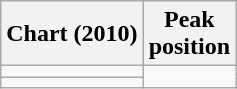<table class="wikitable sortable plainrowheaders">
<tr>
<th>Chart (2010)</th>
<th>Peak<br>position</th>
</tr>
<tr>
<td></td>
</tr>
<tr>
<td></td>
</tr>
</table>
